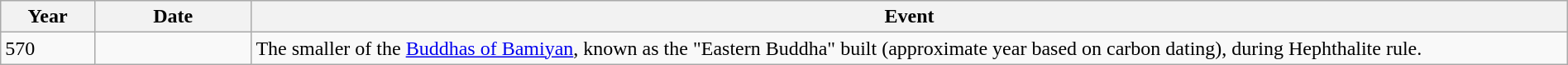<table class="wikitable" width="100%">
<tr>
<th style="width:6%">Year</th>
<th style="width:10%">Date</th>
<th>Event</th>
</tr>
<tr>
<td>570</td>
<td></td>
<td>The smaller of the <a href='#'>Buddhas of Bamiyan</a>, known as the "Eastern Buddha" built (approximate year based on carbon dating), during Hephthalite rule.</td>
</tr>
</table>
